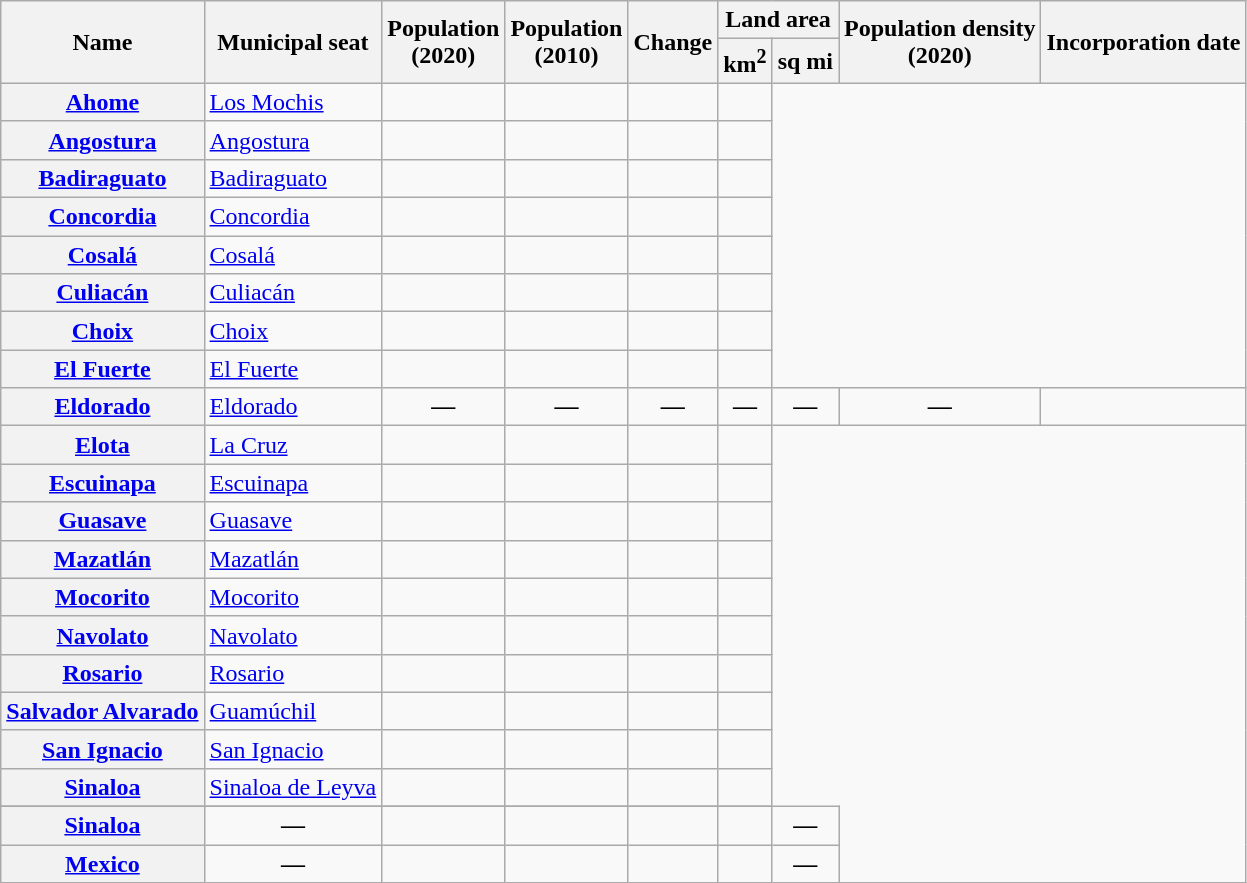<table class="wikitable sortable" style="text-align:right;">
<tr>
<th scope="col"  rowspan=2>Name</th>
<th scope="col"  rowspan=2>Municipal seat</th>
<th scope="col"  rowspan=2>Population<br>(2020)</th>
<th scope="col"  rowspan=2>Population<br>(2010)</th>
<th scope="col"  rowspan=2>Change</th>
<th scope="col" data-sort-type="number"  colspan=2>Land area</th>
<th scope="col" data-sort-type="number"  rowspan=2>Population density<br>(2020)</th>
<th scope="col"  rowspan=2>Incorporation date</th>
</tr>
<tr>
<th scope="col">km<sup>2</sup></th>
<th scope="col">sq mi</th>
</tr>
<tr>
<th scope="row" align="left"><a href='#'>Ahome</a></th>
<td align=left><a href='#'>Los Mochis</a></td>
<td></td>
<td></td>
<td></td>
<td></td>
</tr>
<tr>
<th scope="row" align="left"><a href='#'>Angostura</a></th>
<td align=left><a href='#'>Angostura</a></td>
<td></td>
<td></td>
<td></td>
<td></td>
</tr>
<tr>
<th scope="row" align="left"><a href='#'>Badiraguato</a></th>
<td align=left><a href='#'>Badiraguato</a></td>
<td></td>
<td></td>
<td></td>
<td></td>
</tr>
<tr>
<th scope="row" align="left"><a href='#'>Concordia</a></th>
<td align=left><a href='#'>Concordia</a></td>
<td></td>
<td></td>
<td></td>
<td></td>
</tr>
<tr>
<th scope="row" align="left"><a href='#'>Cosalá</a></th>
<td align=left><a href='#'>Cosalá</a></td>
<td></td>
<td></td>
<td></td>
<td></td>
</tr>
<tr>
<th scope="row" align="left"><a href='#'>Culiacán</a></th>
<td align=left><a href='#'>Culiacán</a></td>
<td></td>
<td></td>
<td></td>
<td></td>
</tr>
<tr>
<th scope="row" align="left"><a href='#'>Choix</a></th>
<td align=left><a href='#'>Choix</a></td>
<td></td>
<td></td>
<td></td>
<td></td>
</tr>
<tr>
<th scope="row" align="left"><a href='#'>El Fuerte</a></th>
<td align=left><a href='#'>El Fuerte</a></td>
<td></td>
<td></td>
<td></td>
<td></td>
</tr>
<tr>
<th scope="row" align="left"><a href='#'>Eldorado</a></th>
<td align=left><a href='#'>Eldorado</a></td>
<td align=center><strong>—</strong></td>
<td align=center><strong>—</strong></td>
<td align=center><strong>—</strong></td>
<td align=center><strong>—</strong></td>
<td align=center><strong>—</strong></td>
<td align=center><strong>—</strong></td>
<td></td>
</tr>
<tr>
<th scope="row" align="left"><a href='#'>Elota</a></th>
<td align=left><a href='#'>La Cruz</a></td>
<td></td>
<td></td>
<td></td>
<td></td>
</tr>
<tr>
<th scope="row" align="left"><a href='#'>Escuinapa</a></th>
<td align=left><a href='#'>Escuinapa</a></td>
<td></td>
<td></td>
<td></td>
<td></td>
</tr>
<tr>
<th scope="row" align="left"><a href='#'>Guasave</a></th>
<td align=left><a href='#'>Guasave</a></td>
<td></td>
<td></td>
<td></td>
<td></td>
</tr>
<tr>
<th scope="row" align="left"><a href='#'>Mazatlán</a></th>
<td align=left><a href='#'>Mazatlán</a></td>
<td></td>
<td></td>
<td></td>
<td></td>
</tr>
<tr>
<th scope="row" align="left"><a href='#'>Mocorito</a></th>
<td align=left><a href='#'>Mocorito</a></td>
<td></td>
<td></td>
<td></td>
<td></td>
</tr>
<tr>
<th scope="row" align="left"><a href='#'>Navolato</a></th>
<td align=left><a href='#'>Navolato</a></td>
<td></td>
<td></td>
<td></td>
<td></td>
</tr>
<tr>
<th scope="row" align="left"><a href='#'>Rosario</a></th>
<td align=left><a href='#'>Rosario</a></td>
<td></td>
<td></td>
<td></td>
<td></td>
</tr>
<tr>
<th scope="row" align="left"><a href='#'>Salvador Alvarado</a></th>
<td align=left><a href='#'>Guamúchil</a></td>
<td></td>
<td></td>
<td></td>
<td></td>
</tr>
<tr>
<th scope="row" align="left"><a href='#'>San Ignacio</a></th>
<td align=left><a href='#'>San Ignacio</a></td>
<td></td>
<td></td>
<td></td>
<td></td>
</tr>
<tr>
<th scope="row" align="left"><a href='#'>Sinaloa</a></th>
<td align=left><a href='#'>Sinaloa de Leyva</a></td>
<td></td>
<td></td>
<td></td>
<td></td>
</tr>
<tr>
</tr>
<tr class="sortbottom" style="text-align:center;" style="background: #f2f2f2;">
<th scope="row" align="left"><strong><a href='#'>Sinaloa</a></strong></th>
<td><strong>—</strong></td>
<td></td>
<td><strong></strong></td>
<td><strong></strong></td>
<td align="right"><strong></strong></td>
<td><strong>—</strong></td>
</tr>
<tr class="sortbottom" style="text-align:center;" style="background: #f2f2f2;">
<th scope="row" align="left"><strong><a href='#'>Mexico</a></strong></th>
<td><strong>—</strong></td>
<td></td>
<td><strong></strong></td>
<td><strong></strong></td>
<td align="right"><strong></strong></td>
<td><strong>—</strong></td>
</tr>
</table>
